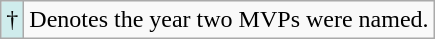<table class="wikitable">
<tr>
<td style="background-color:#CFECEC;">†</td>
<td>Denotes the year two MVPs were named.</td>
</tr>
</table>
